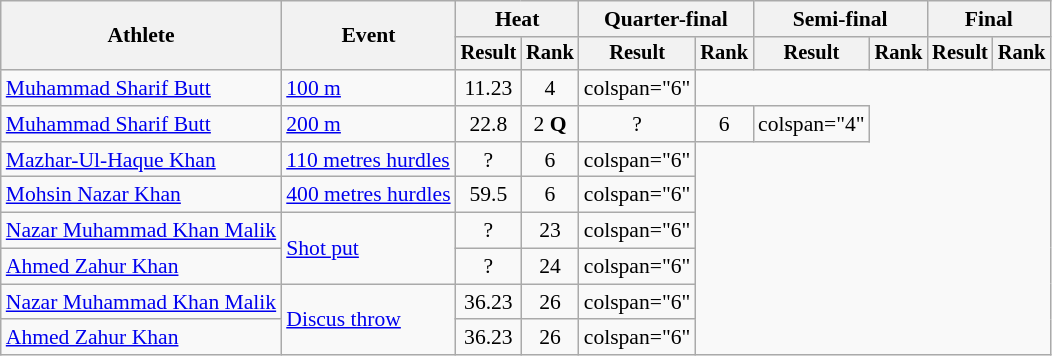<table class=wikitable style=font-size:90%;text-align:center>
<tr>
<th rowspan=2>Athlete</th>
<th rowspan=2>Event</th>
<th colspan=2>Heat</th>
<th colspan=2>Quarter-final</th>
<th colspan=2>Semi-final</th>
<th colspan=2>Final</th>
</tr>
<tr style=font-size:95%>
<th>Result</th>
<th>Rank</th>
<th>Result</th>
<th>Rank</th>
<th>Result</th>
<th>Rank</th>
<th>Result</th>
<th>Rank</th>
</tr>
<tr>
<td align=left><a href='#'>Muhammad Sharif Butt</a></td>
<td align=left><a href='#'>100 m</a></td>
<td>11.23</td>
<td>4</td>
<td>colspan="6" </td>
</tr>
<tr>
<td align=left><a href='#'>Muhammad Sharif Butt</a></td>
<td align=left><a href='#'>200 m</a></td>
<td>22.8</td>
<td>2 <strong>Q</strong></td>
<td>?</td>
<td>6</td>
<td>colspan="4" </td>
</tr>
<tr>
<td align=left><a href='#'>Mazhar-Ul-Haque Khan</a></td>
<td align=left><a href='#'>110 metres hurdles</a></td>
<td>?</td>
<td>6</td>
<td>colspan="6" </td>
</tr>
<tr>
<td align=left><a href='#'>Mohsin Nazar Khan</a></td>
<td align=left><a href='#'>400 metres hurdles</a></td>
<td>59.5</td>
<td>6</td>
<td>colspan="6" </td>
</tr>
<tr>
<td align=left><a href='#'>Nazar Muhammad Khan Malik</a></td>
<td align=left rowspan=2><a href='#'>Shot put</a></td>
<td>?</td>
<td>23</td>
<td>colspan="6" </td>
</tr>
<tr>
<td align=left><a href='#'>Ahmed Zahur Khan</a></td>
<td>?</td>
<td>24</td>
<td>colspan="6" </td>
</tr>
<tr>
<td align=left><a href='#'>Nazar Muhammad Khan Malik</a></td>
<td align=left rowspan=2><a href='#'>Discus throw</a></td>
<td>36.23</td>
<td>26</td>
<td>colspan="6" </td>
</tr>
<tr>
<td align=left><a href='#'>Ahmed Zahur Khan</a></td>
<td>36.23</td>
<td>26</td>
<td>colspan="6" </td>
</tr>
</table>
